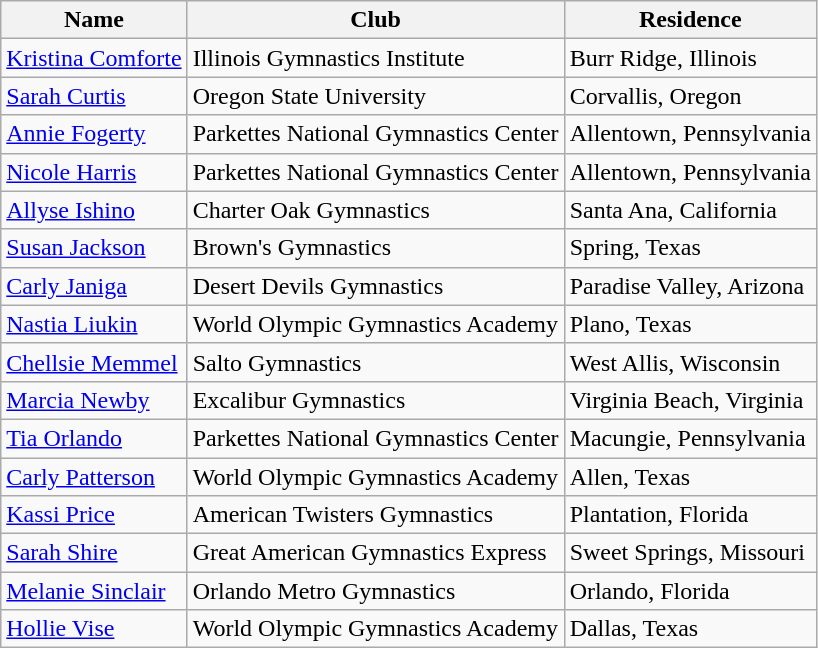<table class="wikitable">
<tr>
<th>Name</th>
<th>Club</th>
<th>Residence</th>
</tr>
<tr>
<td><a href='#'>Kristina Comforte</a></td>
<td>Illinois Gymnastics Institute</td>
<td>Burr Ridge, Illinois</td>
</tr>
<tr>
<td><a href='#'>Sarah Curtis</a></td>
<td>Oregon State University</td>
<td>Corvallis, Oregon</td>
</tr>
<tr>
<td><a href='#'>Annie Fogerty</a></td>
<td>Parkettes National Gymnastics Center</td>
<td>Allentown, Pennsylvania</td>
</tr>
<tr>
<td><a href='#'>Nicole Harris</a></td>
<td>Parkettes National Gymnastics Center</td>
<td>Allentown, Pennsylvania</td>
</tr>
<tr>
<td><a href='#'>Allyse Ishino</a></td>
<td>Charter Oak Gymnastics</td>
<td>Santa Ana, California</td>
</tr>
<tr>
<td><a href='#'>Susan Jackson</a></td>
<td>Brown's Gymnastics</td>
<td>Spring, Texas</td>
</tr>
<tr>
<td><a href='#'>Carly Janiga</a></td>
<td>Desert Devils Gymnastics</td>
<td>Paradise Valley, Arizona</td>
</tr>
<tr>
<td><a href='#'>Nastia Liukin</a></td>
<td>World Olympic Gymnastics Academy</td>
<td>Plano, Texas</td>
</tr>
<tr>
<td><a href='#'>Chellsie Memmel</a></td>
<td>Salto Gymnastics</td>
<td>West Allis, Wisconsin</td>
</tr>
<tr>
<td><a href='#'>Marcia Newby</a></td>
<td>Excalibur Gymnastics</td>
<td>Virginia Beach, Virginia</td>
</tr>
<tr>
<td><a href='#'>Tia Orlando</a></td>
<td>Parkettes National Gymnastics Center</td>
<td>Macungie, Pennsylvania</td>
</tr>
<tr>
<td><a href='#'>Carly Patterson</a></td>
<td>World Olympic Gymnastics Academy</td>
<td>Allen, Texas</td>
</tr>
<tr>
<td><a href='#'>Kassi Price</a></td>
<td>American Twisters Gymnastics</td>
<td>Plantation, Florida</td>
</tr>
<tr>
<td><a href='#'>Sarah Shire</a></td>
<td>Great American Gymnastics Express</td>
<td>Sweet Springs, Missouri</td>
</tr>
<tr>
<td><a href='#'>Melanie Sinclair</a></td>
<td>Orlando Metro Gymnastics</td>
<td>Orlando, Florida</td>
</tr>
<tr>
<td><a href='#'>Hollie Vise</a></td>
<td>World Olympic Gymnastics Academy</td>
<td>Dallas, Texas</td>
</tr>
</table>
